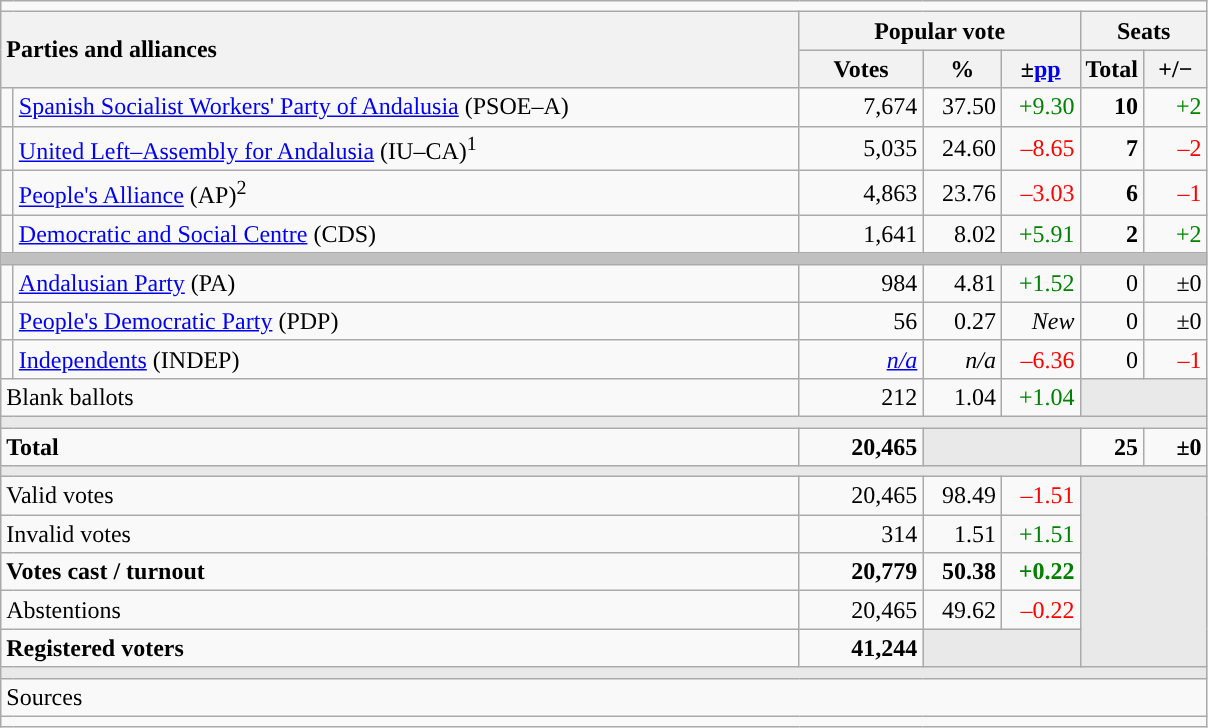<table class="wikitable" style="text-align:right;">
<tr>
<td colspan="7"></td>
</tr>
<tr>
<th style="text-align:left;" rowspan="2" colspan="2" width="525">Parties and alliances</th>
<th colspan="3">Popular vote</th>
<th colspan="2">Seats</th>
</tr>
<tr>
<th width="75">Votes</th>
<th width="45">%</th>
<th width="45">±<a href='#'>pp</a></th>
<th width="35">Total</th>
<th width="35">+/−</th>
</tr>
<tr>
<td width="1" style="color:inherit;background:"></td>
<td align="left"><a href='#'>Spanish Socialist Workers' Party of Andalusia</a> (PSOE–A)</td>
<td>7,674</td>
<td>37.50</td>
<td style="color:green;">+9.30</td>
<td><strong>10</strong></td>
<td style="color:green;">+2</td>
</tr>
<tr>
<td style="color:inherit;background:"></td>
<td align="left"><a href='#'>United Left–Assembly for Andalusia</a> (IU–CA)<sup>1</sup></td>
<td>5,035</td>
<td>24.60</td>
<td style="color:red;">–8.65</td>
<td><strong>7</strong></td>
<td style="color:red;">–2</td>
</tr>
<tr>
<td style="color:inherit;background:"></td>
<td align="left"><a href='#'>People's Alliance</a> (AP)<sup>2</sup></td>
<td>4,863</td>
<td>23.76</td>
<td style="color:red;">–3.03</td>
<td><strong>6</strong></td>
<td style="color:red;">–1</td>
</tr>
<tr>
<td style="color:inherit;background:"></td>
<td align="left"><a href='#'>Democratic and Social Centre</a> (CDS)</td>
<td>1,641</td>
<td>8.02</td>
<td style="color:green;">+5.91</td>
<td><strong>2</strong></td>
<td style="color:green;">+2</td>
</tr>
<tr>
<td colspan="7" bgcolor="#C0C0C0"></td>
</tr>
<tr>
<td style="color:inherit;background:"></td>
<td align="left"><a href='#'>Andalusian Party</a> (PA)</td>
<td>984</td>
<td>4.81</td>
<td style="color:green;">+1.52</td>
<td>0</td>
<td>±0</td>
</tr>
<tr>
<td style="color:inherit;background:"></td>
<td align="left"><a href='#'>People's Democratic Party</a> (PDP)</td>
<td>56</td>
<td>0.27</td>
<td><em>New</em></td>
<td>0</td>
<td>±0</td>
</tr>
<tr>
<td style="color:inherit;background:"></td>
<td align="left"><a href='#'>Independents</a> (INDEP)</td>
<td><em><a href='#'>n/a</a></em></td>
<td><em>n/a</em></td>
<td style="color:red;">–6.36</td>
<td>0</td>
<td style="color:red;">–1</td>
</tr>
<tr>
<td align="left" colspan="2">Blank ballots</td>
<td>212</td>
<td>1.04</td>
<td style="color:green;">+1.04</td>
<td bgcolor="#E9E9E9" colspan="2"></td>
</tr>
<tr>
<td colspan="7" bgcolor="#E9E9E9"></td>
</tr>
<tr style="font-weight:bold;">
<td align="left" colspan="2">Total</td>
<td>20,465</td>
<td bgcolor="#E9E9E9" colspan="2"></td>
<td>25</td>
<td>±0</td>
</tr>
<tr>
<td colspan="7" bgcolor="#E9E9E9"></td>
</tr>
<tr>
<td align="left" colspan="2">Valid votes</td>
<td>20,465</td>
<td>98.49</td>
<td style="color:red;">–1.51</td>
<td bgcolor="#E9E9E9" colspan="2" rowspan="5"></td>
</tr>
<tr>
<td align="left" colspan="2">Invalid votes</td>
<td>314</td>
<td>1.51</td>
<td style="color:green;">+1.51</td>
</tr>
<tr style="font-weight:bold;">
<td align="left" colspan="2">Votes cast / turnout</td>
<td>20,779</td>
<td>50.38</td>
<td style="color:green;">+0.22</td>
</tr>
<tr>
<td align="left" colspan="2">Abstentions</td>
<td>20,465</td>
<td>49.62</td>
<td style="color:red;">–0.22</td>
</tr>
<tr style="font-weight:bold;">
<td align="left" colspan="2">Registered voters</td>
<td>41,244</td>
<td bgcolor="#E9E9E9" colspan="2"></td>
</tr>
<tr>
<td colspan="7" bgcolor="#E9E9E9"></td>
</tr>
<tr>
<td align="left" colspan="7">Sources</td>
</tr>
<tr>
<td colspan="7" style="text-align:left; max-width:790px;"></td>
</tr>
</table>
